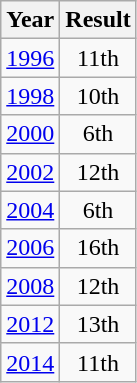<table class="wikitable" style="text-align:center">
<tr>
<th>Year</th>
<th>Result</th>
</tr>
<tr>
<td><a href='#'>1996</a></td>
<td>11th</td>
</tr>
<tr>
<td><a href='#'>1998</a></td>
<td>10th</td>
</tr>
<tr>
<td><a href='#'>2000</a></td>
<td>6th</td>
</tr>
<tr>
<td><a href='#'>2002</a></td>
<td>12th</td>
</tr>
<tr>
<td><a href='#'>2004</a></td>
<td>6th</td>
</tr>
<tr>
<td><a href='#'>2006</a></td>
<td>16th</td>
</tr>
<tr>
<td><a href='#'>2008</a></td>
<td>12th</td>
</tr>
<tr>
<td><a href='#'>2012</a></td>
<td>13th</td>
</tr>
<tr>
<td><a href='#'>2014</a></td>
<td>11th</td>
</tr>
</table>
